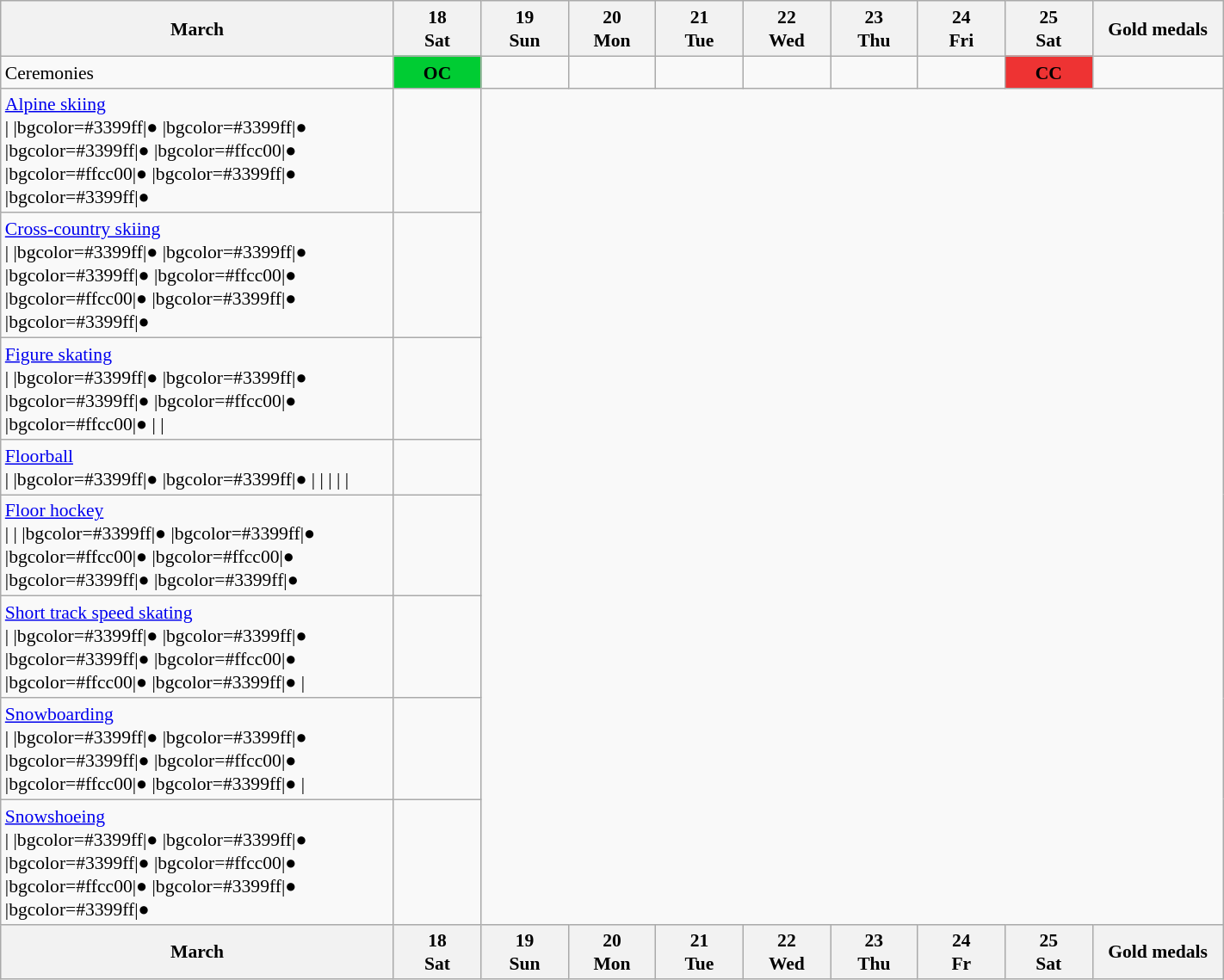<table class="wikitable" style="margin:0.5em auto; font-size:90%; line-height:1.25em;width:75%;">
<tr>
<th style="width:18%;">March</th>
<th style="width:4%;">18<br>Sat</th>
<th style="width:4%;">19<br>Sun</th>
<th style="width:4%;">20<br>Mon</th>
<th style="width:4%;">21<br>Tue</th>
<th style="width:4%;">22<br>Wed</th>
<th style="width:4%;">23<br>Thu</th>
<th style="width:4%;">24<br>Fri</th>
<th style="width:4%;">25<br>Sat</th>
<th style="width:6%;">Gold medals</th>
</tr>
<tr>
<td align="left"> Ceremonies</td>
<td style="background:#0c3; text-align:center;"><strong>OC</strong></td>
<td></td>
<td></td>
<td></td>
<td></td>
<td></td>
<td></td>
<td style="background:#e33; text-align:center;"><strong>CC</strong></td>
<td></td>
</tr>
<tr style="text-align:center;">
<td align="left"><a href='#'>Alpine skiing</a><br>|
|bgcolor=#3399ff|●
|bgcolor=#3399ff|●
|bgcolor=#3399ff|●
|bgcolor=#ffcc00|●
|bgcolor=#ffcc00|●
|bgcolor=#3399ff|●
|bgcolor=#3399ff|●</td>
<td></td>
</tr>
<tr style="text-align:center;">
<td align="left"><a href='#'>Cross-country skiing</a><br>|
|bgcolor=#3399ff|●
|bgcolor=#3399ff|●
|bgcolor=#3399ff|●
|bgcolor=#ffcc00|●
|bgcolor=#ffcc00|●
|bgcolor=#3399ff|●
|bgcolor=#3399ff|●</td>
<td></td>
</tr>
<tr style="text-align:center;">
<td align="left"><a href='#'>Figure skating</a><br>|
|bgcolor=#3399ff|●
|bgcolor=#3399ff|●
|bgcolor=#3399ff|●
|bgcolor=#ffcc00|●
|bgcolor=#ffcc00|●
|
|</td>
<td></td>
</tr>
<tr style="text-align:center;">
<td align="left"><a href='#'>Floorball</a><br>|
|bgcolor=#3399ff|●
|bgcolor=#3399ff|●
|
|
|
|
|</td>
<td></td>
</tr>
<tr style="text-align:center;">
<td align="left"><a href='#'>Floor hockey</a><br>|
|
|bgcolor=#3399ff|●
|bgcolor=#3399ff|●
|bgcolor=#ffcc00|●
|bgcolor=#ffcc00|●
|bgcolor=#3399ff|●
|bgcolor=#3399ff|●</td>
<td></td>
</tr>
<tr style="text-align:center;">
<td align="left"><a href='#'>Short track speed skating</a><br>|
|bgcolor=#3399ff|●
|bgcolor=#3399ff|●
|bgcolor=#3399ff|●
|bgcolor=#ffcc00|●
|bgcolor=#ffcc00|●
|bgcolor=#3399ff|●
|</td>
<td></td>
</tr>
<tr style="text-align:center;">
<td align="left"><a href='#'>Snowboarding</a><br>|
|bgcolor=#3399ff|●
|bgcolor=#3399ff|●
|bgcolor=#3399ff|●
|bgcolor=#ffcc00|●
|bgcolor=#ffcc00|●
|bgcolor=#3399ff|●
|</td>
<td></td>
</tr>
<tr style="text-align:center;">
<td align="left"><a href='#'>Snowshoeing</a><br>|
|bgcolor=#3399ff|●
|bgcolor=#3399ff|●
|bgcolor=#3399ff|●
|bgcolor=#ffcc00|●
|bgcolor=#ffcc00|●
|bgcolor=#3399ff|●
|bgcolor=#3399ff|●</td>
<td></td>
</tr>
<tr>
<th>March</th>
<th>18<br>Sat</th>
<th>19<br>Sun</th>
<th>20<br>Mon</th>
<th>21<br>Tue</th>
<th>22<br>Wed</th>
<th>23<br>Thu</th>
<th>24<br>Fr</th>
<th>25<br>Sat</th>
<th>Gold medals</th>
</tr>
</table>
